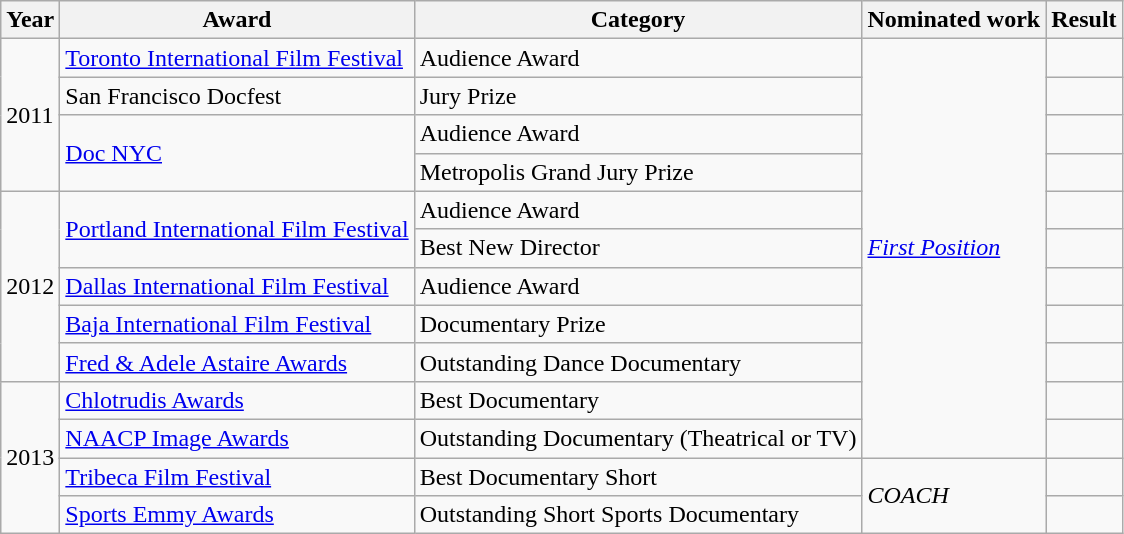<table class="wikitable">
<tr>
<th>Year</th>
<th>Award</th>
<th>Category</th>
<th>Nominated work</th>
<th>Result</th>
</tr>
<tr>
<td rowspan="4">2011</td>
<td><a href='#'>Toronto International Film Festival</a></td>
<td>Audience Award</td>
<td rowspan="11"><em><a href='#'>First Position</a></em></td>
<td></td>
</tr>
<tr>
<td>San Francisco Docfest</td>
<td>Jury Prize</td>
<td></td>
</tr>
<tr>
<td rowspan="2"><a href='#'>Doc NYC</a></td>
<td>Audience Award</td>
<td></td>
</tr>
<tr>
<td>Metropolis Grand Jury Prize</td>
<td></td>
</tr>
<tr>
<td rowspan="5">2012</td>
<td rowspan="2"><a href='#'>Portland International Film Festival</a></td>
<td>Audience Award</td>
<td></td>
</tr>
<tr>
<td>Best New Director</td>
<td></td>
</tr>
<tr>
<td><a href='#'>Dallas International Film Festival</a></td>
<td>Audience Award</td>
<td></td>
</tr>
<tr>
<td><a href='#'>Baja International Film Festival</a></td>
<td>Documentary Prize</td>
<td></td>
</tr>
<tr>
<td><a href='#'>Fred & Adele Astaire Awards</a></td>
<td>Outstanding Dance Documentary</td>
<td></td>
</tr>
<tr>
<td rowspan="4">2013</td>
<td><a href='#'>Chlotrudis Awards</a></td>
<td>Best Documentary</td>
<td></td>
</tr>
<tr>
<td><a href='#'>NAACP Image Awards</a></td>
<td>Outstanding Documentary (Theatrical or TV)</td>
<td></td>
</tr>
<tr>
<td><a href='#'>Tribeca Film Festival</a></td>
<td>Best Documentary Short</td>
<td rowspan="2"><em>COACH</em></td>
<td></td>
</tr>
<tr>
<td><a href='#'>Sports Emmy Awards</a></td>
<td>Outstanding Short Sports Documentary</td>
<td></td>
</tr>
</table>
